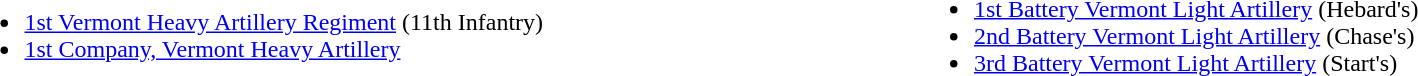<table width="100%" |>
<tr>
<td width="50%"><br><ul><li><a href='#'>1st Vermont Heavy Artillery Regiment</a> (11th Infantry)</li><li><a href='#'>1st Company, Vermont Heavy Artillery</a></li></ul></td>
<td></td>
<td width="50%"><br><ul><li><a href='#'>1st Battery Vermont Light Artillery</a> (Hebard's)</li><li><a href='#'>2nd Battery Vermont Light Artillery</a> (Chase's)</li><li><a href='#'>3rd Battery Vermont Light Artillery</a> (Start's)</li></ul></td>
</tr>
</table>
